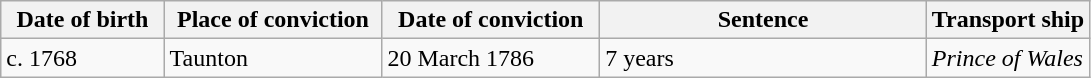<table class="wikitable sortable plainrowheaders" style="width=1024px;">
<tr>
<th style="width: 15%;">Date of birth</th>
<th style="width: 20%;">Place of conviction</th>
<th style="width: 20%;">Date of conviction</th>
<th style="width: 30%;">Sentence</th>
<th style="width: 15%;">Transport ship</th>
</tr>
<tr>
<td>c. 1768</td>
<td>Taunton</td>
<td>20 March 1786</td>
<td>7 years</td>
<td><em>Prince of Wales</em></td>
</tr>
</table>
